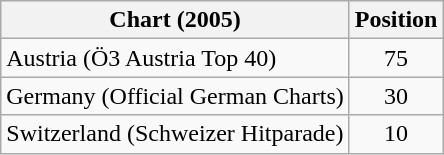<table class="wikitable sortable">
<tr>
<th>Chart (2005)</th>
<th>Position</th>
</tr>
<tr>
<td>Austria (Ö3 Austria Top 40)</td>
<td align="center">75</td>
</tr>
<tr>
<td>Germany (Official German Charts)</td>
<td align="center">30</td>
</tr>
<tr>
<td>Switzerland (Schweizer Hitparade)</td>
<td align="center">10</td>
</tr>
</table>
